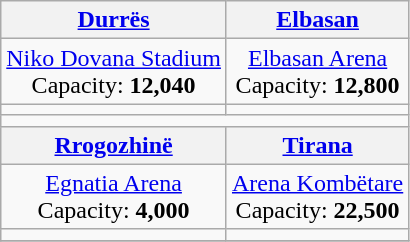<table class="wikitable" style="text-align:center">
<tr>
<th><a href='#'>Durrës</a></th>
<th><a href='#'>Elbasan</a></th>
</tr>
<tr>
<td><a href='#'>Niko Dovana Stadium</a><br>Capacity: <strong>12,040</strong></td>
<td><a href='#'>Elbasan Arena</a><br>Capacity: <strong>12,800</strong></td>
</tr>
<tr>
<td></td>
<td></td>
</tr>
<tr>
<td colspan="2"></td>
</tr>
<tr>
<th><a href='#'>Rrogozhinë</a></th>
<th><a href='#'>Tirana</a></th>
</tr>
<tr>
<td><a href='#'>Egnatia Arena</a><br>Capacity: <strong>4,000</strong></td>
<td><a href='#'>Arena Kombëtare</a><br>Capacity: <strong>22,500</strong></td>
</tr>
<tr>
<td></td>
<td></td>
</tr>
<tr>
</tr>
</table>
